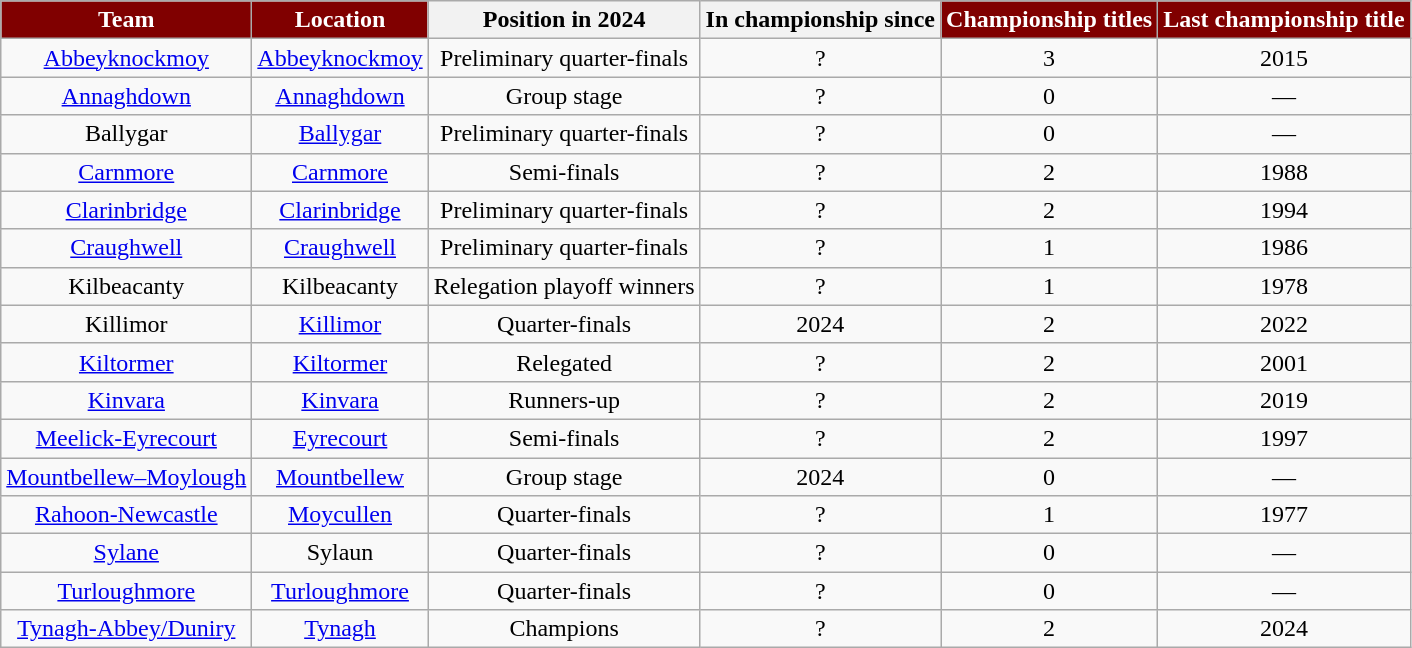<table class="wikitable sortable" style="text-align:center">
<tr>
<th style="background:maroon;color:white">Team</th>
<th style="background:maroon;color:white">Location</th>
<th>Position in 2024</th>
<th>In championship since</th>
<th style="background:maroon;color:white">Championship titles</th>
<th style="background:maroon;color:white">Last championship title</th>
</tr>
<tr>
<td><a href='#'>Abbeyknockmoy</a></td>
<td><a href='#'>Abbeyknockmoy</a></td>
<td>Preliminary quarter-finals</td>
<td>?</td>
<td>3</td>
<td>2015</td>
</tr>
<tr>
<td><a href='#'>Annaghdown</a></td>
<td><a href='#'>Annaghdown</a></td>
<td>Group stage</td>
<td>?</td>
<td>0</td>
<td>—</td>
</tr>
<tr>
<td>Ballygar</td>
<td><a href='#'>Ballygar</a></td>
<td>Preliminary quarter-finals</td>
<td>?</td>
<td>0</td>
<td>—</td>
</tr>
<tr>
<td><a href='#'>Carnmore</a></td>
<td><a href='#'>Carnmore</a></td>
<td>Semi-finals</td>
<td>?</td>
<td>2</td>
<td>1988</td>
</tr>
<tr>
<td><a href='#'>Clarinbridge</a></td>
<td><a href='#'>Clarinbridge</a></td>
<td>Preliminary quarter-finals</td>
<td>?</td>
<td>2</td>
<td>1994</td>
</tr>
<tr>
<td><a href='#'>Craughwell</a></td>
<td><a href='#'>Craughwell</a></td>
<td>Preliminary quarter-finals</td>
<td>?</td>
<td>1</td>
<td>1986</td>
</tr>
<tr>
<td>Kilbeacanty</td>
<td>Kilbeacanty</td>
<td>Relegation playoff winners</td>
<td>?</td>
<td>1</td>
<td>1978</td>
</tr>
<tr>
<td>Killimor</td>
<td><a href='#'>Killimor</a></td>
<td>Quarter-finals</td>
<td>2024</td>
<td>2</td>
<td>2022</td>
</tr>
<tr>
<td><a href='#'>Kiltormer</a></td>
<td><a href='#'>Kiltormer</a></td>
<td>Relegated</td>
<td>?</td>
<td>2</td>
<td>2001</td>
</tr>
<tr>
<td><a href='#'>Kinvara</a></td>
<td><a href='#'>Kinvara</a></td>
<td>Runners-up</td>
<td>?</td>
<td>2</td>
<td>2019</td>
</tr>
<tr>
<td><a href='#'>Meelick-Eyrecourt</a></td>
<td><a href='#'>Eyrecourt</a></td>
<td>Semi-finals</td>
<td>?</td>
<td>2</td>
<td>1997</td>
</tr>
<tr>
<td><a href='#'>Mountbellew–Moylough</a></td>
<td><a href='#'>Mountbellew</a></td>
<td>Group stage</td>
<td>2024</td>
<td>0</td>
<td>—</td>
</tr>
<tr>
<td><a href='#'>Rahoon-Newcastle</a></td>
<td><a href='#'>Moycullen</a></td>
<td>Quarter-finals</td>
<td>?</td>
<td>1</td>
<td>1977</td>
</tr>
<tr>
<td><a href='#'>Sylane</a></td>
<td>Sylaun</td>
<td>Quarter-finals</td>
<td>?</td>
<td>0</td>
<td>—</td>
</tr>
<tr>
<td><a href='#'>Turloughmore</a></td>
<td><a href='#'>Turloughmore</a></td>
<td>Quarter-finals</td>
<td>?</td>
<td>0</td>
<td>—</td>
</tr>
<tr>
<td><a href='#'>Tynagh-Abbey/Duniry</a></td>
<td><a href='#'>Tynagh</a></td>
<td>Champions</td>
<td>?</td>
<td>2</td>
<td>2024</td>
</tr>
</table>
